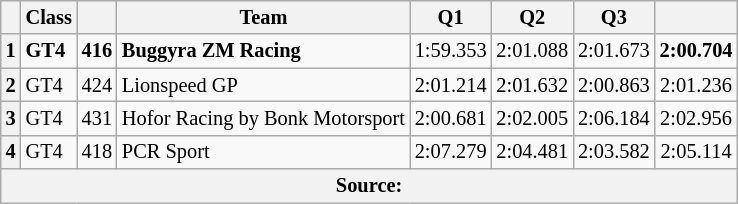<table class="wikitable sortable" style="font-size: 85%;">
<tr>
<th scope="col"></th>
<th scope="col">Class</th>
<th scope="col"></th>
<th scope="col">Team</th>
<th scope="col">Q1</th>
<th scope="col">Q2</th>
<th scope="col">Q3</th>
<th scope="col"></th>
</tr>
<tr>
<th>1</th>
<td><strong>GT4</strong></td>
<td align=center><strong>416</strong></td>
<td> <strong>Buggyra ZM Racing</strong></td>
<td align=center>1:59.353</td>
<td align=center>2:01.088</td>
<td align=center>2:01.673</td>
<td align=center><strong>2:00.704</strong></td>
</tr>
<tr>
<th>2</th>
<td>GT4</td>
<td align=center>424</td>
<td> Lionspeed GP</td>
<td align=center>2:01.214</td>
<td align=center>2:01.632</td>
<td align=center>2:00.863</td>
<td align=center>2:01.236</td>
</tr>
<tr>
<th>3</th>
<td>GT4</td>
<td align=center>431</td>
<td> Hofor Racing by Bonk Motorsport</td>
<td align=center>2:00.681</td>
<td align=center>2:02.005</td>
<td align=center>2:06.184</td>
<td align=center>2:02.956</td>
</tr>
<tr>
<th>4</th>
<td>GT4</td>
<td align=center>418</td>
<td> PCR Sport</td>
<td align=center>2:07.279</td>
<td align=center>2:04.481</td>
<td align=center>2:03.582</td>
<td align=center>2:05.114</td>
</tr>
<tr>
<th colspan=8>Source:</th>
</tr>
</table>
